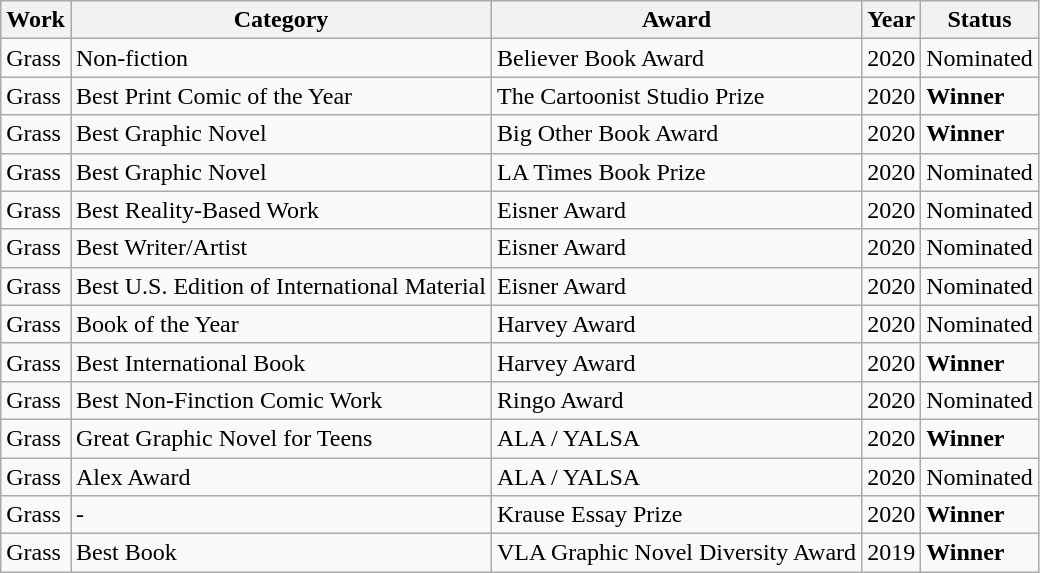<table class="wikitable">
<tr>
<th>Work</th>
<th>Category</th>
<th>Award</th>
<th>Year</th>
<th>Status</th>
</tr>
<tr>
<td>Grass</td>
<td>Non-fiction</td>
<td>Believer Book Award</td>
<td>2020</td>
<td>Nominated</td>
</tr>
<tr>
<td>Grass</td>
<td>Best Print Comic of the Year</td>
<td>The Cartoonist Studio Prize</td>
<td>2020</td>
<td><strong>Winner</strong></td>
</tr>
<tr>
<td>Grass</td>
<td>Best Graphic Novel</td>
<td>Big Other Book Award</td>
<td>2020</td>
<td><strong>Winner</strong></td>
</tr>
<tr>
<td>Grass</td>
<td>Best Graphic Novel</td>
<td>LA Times Book Prize</td>
<td>2020</td>
<td>Nominated</td>
</tr>
<tr>
<td>Grass</td>
<td>Best Reality-Based Work</td>
<td>Eisner Award</td>
<td>2020</td>
<td>Nominated</td>
</tr>
<tr>
<td>Grass</td>
<td>Best Writer/Artist</td>
<td>Eisner Award</td>
<td>2020</td>
<td>Nominated</td>
</tr>
<tr>
<td>Grass</td>
<td>Best U.S. Edition of International Material</td>
<td>Eisner Award</td>
<td>2020</td>
<td>Nominated</td>
</tr>
<tr>
<td>Grass</td>
<td>Book of the Year</td>
<td>Harvey Award</td>
<td>2020</td>
<td>Nominated</td>
</tr>
<tr>
<td>Grass</td>
<td>Best International Book</td>
<td>Harvey Award</td>
<td>2020</td>
<td><strong>Winner</strong></td>
</tr>
<tr>
<td>Grass</td>
<td>Best Non-Finction Comic Work</td>
<td>Ringo Award</td>
<td>2020</td>
<td>Nominated</td>
</tr>
<tr>
<td>Grass</td>
<td>Great Graphic Novel for Teens</td>
<td>ALA / YALSA</td>
<td>2020</td>
<td><strong>Winner</strong></td>
</tr>
<tr>
<td>Grass</td>
<td>Alex Award</td>
<td>ALA / YALSA</td>
<td>2020</td>
<td>Nominated</td>
</tr>
<tr>
<td>Grass</td>
<td>-</td>
<td>Krause Essay Prize</td>
<td>2020</td>
<td><strong>Winner</strong></td>
</tr>
<tr>
<td>Grass</td>
<td>Best Book</td>
<td>VLA Graphic Novel Diversity Award</td>
<td>2019</td>
<td><strong>Winner</strong></td>
</tr>
</table>
